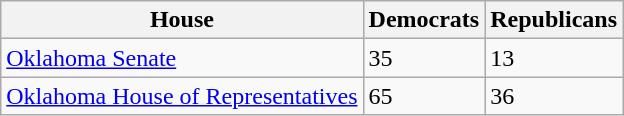<table class=wikitable>
<tr>
<th>House</th>
<th>Democrats</th>
<th>Republicans</th>
</tr>
<tr>
<td><a href='#'>Oklahoma Senate</a></td>
<td>35</td>
<td>13</td>
</tr>
<tr>
<td><a href='#'>Oklahoma House of Representatives</a></td>
<td>65</td>
<td>36</td>
</tr>
</table>
